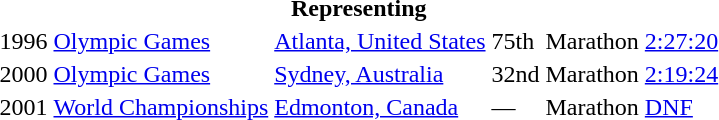<table>
<tr>
<th colspan="6">Representing </th>
</tr>
<tr>
<td>1996</td>
<td><a href='#'>Olympic Games</a></td>
<td><a href='#'>Atlanta, United States</a></td>
<td>75th</td>
<td>Marathon</td>
<td><a href='#'>2:27:20</a></td>
</tr>
<tr>
<td>2000</td>
<td><a href='#'>Olympic Games</a></td>
<td><a href='#'>Sydney, Australia</a></td>
<td>32nd</td>
<td>Marathon</td>
<td><a href='#'>2:19:24</a></td>
</tr>
<tr>
<td>2001</td>
<td><a href='#'>World Championships</a></td>
<td><a href='#'>Edmonton, Canada</a></td>
<td>—</td>
<td>Marathon</td>
<td><a href='#'>DNF</a></td>
</tr>
</table>
